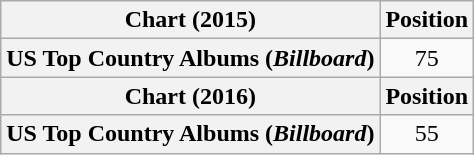<table class="wikitable plainrowheaders" style="text-align:center">
<tr>
<th scope="col">Chart (2015)</th>
<th scope="col">Position</th>
</tr>
<tr>
<th scope="row">US Top Country Albums (<em>Billboard</em>)</th>
<td>75</td>
</tr>
<tr>
<th scope="col">Chart (2016)</th>
<th scope="col">Position</th>
</tr>
<tr>
<th scope="row">US Top Country Albums (<em>Billboard</em>)</th>
<td>55</td>
</tr>
</table>
